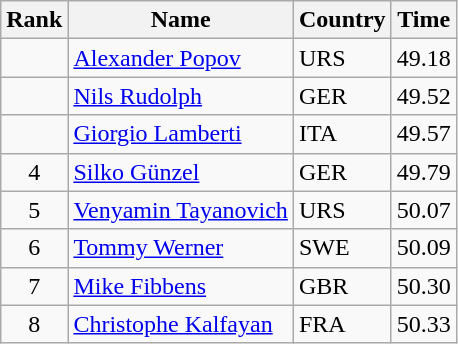<table class="wikitable">
<tr>
<th>Rank</th>
<th>Name</th>
<th>Country</th>
<th>Time</th>
</tr>
<tr>
<td align="center"></td>
<td><a href='#'>Alexander Popov</a></td>
<td> URS</td>
<td align="center">49.18</td>
</tr>
<tr>
<td align="center"></td>
<td><a href='#'>Nils Rudolph</a></td>
<td> GER</td>
<td align="center">49.52</td>
</tr>
<tr>
<td align="center"></td>
<td><a href='#'>Giorgio Lamberti</a></td>
<td> ITA</td>
<td align="center">49.57</td>
</tr>
<tr>
<td align="center">4</td>
<td><a href='#'>Silko Günzel</a></td>
<td> GER</td>
<td align="center">49.79</td>
</tr>
<tr>
<td align="center">5</td>
<td><a href='#'>Venyamin Tayanovich</a></td>
<td> URS</td>
<td align="center">50.07</td>
</tr>
<tr>
<td align="center">6</td>
<td><a href='#'>Tommy Werner</a></td>
<td> SWE</td>
<td align="center">50.09</td>
</tr>
<tr>
<td align="center">7</td>
<td><a href='#'>Mike Fibbens</a></td>
<td> GBR</td>
<td align="center">50.30</td>
</tr>
<tr>
<td align="center">8</td>
<td><a href='#'>Christophe Kalfayan</a></td>
<td> FRA</td>
<td align="center">50.33</td>
</tr>
</table>
